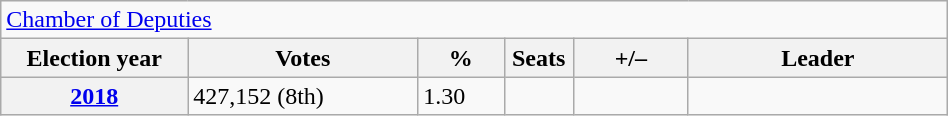<table class=wikitable style="width:50%; border:1px #AAAAFF solid">
<tr>
<td colspan=6><a href='#'>Chamber of Deputies</a></td>
</tr>
<tr>
<th width=13%>Election year</th>
<th width=16%>Votes</th>
<th width=6%>%</th>
<th width=1%>Seats</th>
<th width=8%>+/–</th>
<th width=18%>Leader</th>
</tr>
<tr>
<th><a href='#'>2018</a></th>
<td>427,152 (8th)</td>
<td>1.30</td>
<td></td>
<td></td>
<td></td>
</tr>
</table>
